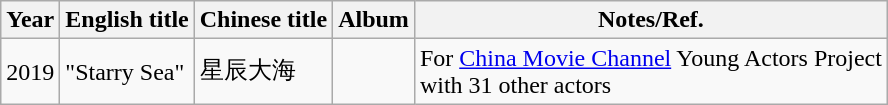<table class="wikitable">
<tr>
<th>Year</th>
<th>English title</th>
<th>Chinese title</th>
<th>Album</th>
<th>Notes/Ref.</th>
</tr>
<tr>
<td>2019</td>
<td>"Starry Sea"</td>
<td>星辰大海</td>
<td></td>
<td>For <a href='#'>China Movie Channel</a> Young Actors Project<br>with 31 other actors</td>
</tr>
</table>
